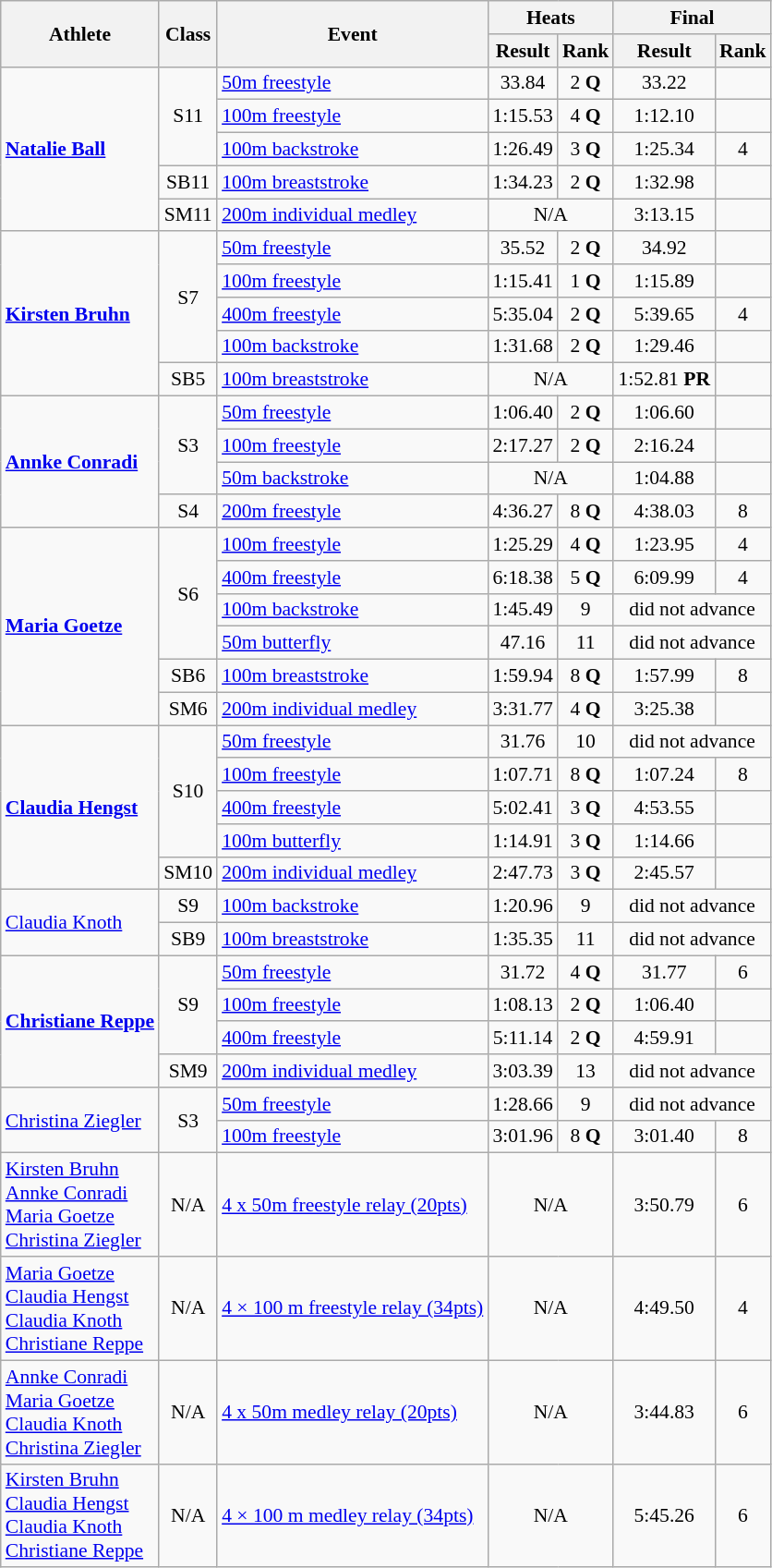<table class=wikitable style="font-size:90%">
<tr>
<th rowspan="2">Athlete</th>
<th rowspan="2">Class</th>
<th rowspan="2">Event</th>
<th colspan="2">Heats</th>
<th colspan="2">Final</th>
</tr>
<tr>
<th>Result</th>
<th>Rank</th>
<th>Result</th>
<th>Rank</th>
</tr>
<tr>
<td rowspan="5"><strong><a href='#'>Natalie Ball</a></strong></td>
<td rowspan="3" style="text-align:center;">S11</td>
<td><a href='#'>50m freestyle</a></td>
<td style="text-align:center;">33.84</td>
<td style="text-align:center;">2 <strong>Q</strong></td>
<td style="text-align:center;">33.22</td>
<td style="text-align:center;"></td>
</tr>
<tr>
<td><a href='#'>100m freestyle</a></td>
<td style="text-align:center;">1:15.53</td>
<td style="text-align:center;">4 <strong>Q</strong></td>
<td style="text-align:center;">1:12.10</td>
<td style="text-align:center;"></td>
</tr>
<tr>
<td><a href='#'>100m backstroke</a></td>
<td style="text-align:center;">1:26.49</td>
<td style="text-align:center;">3 <strong>Q</strong></td>
<td style="text-align:center;">1:25.34</td>
<td style="text-align:center;">4</td>
</tr>
<tr>
<td style="text-align:center;">SB11</td>
<td><a href='#'>100m breaststroke</a></td>
<td style="text-align:center;">1:34.23</td>
<td style="text-align:center;">2 <strong>Q</strong></td>
<td style="text-align:center;">1:32.98</td>
<td style="text-align:center;"></td>
</tr>
<tr>
<td style="text-align:center;">SM11</td>
<td><a href='#'>200m individual medley</a></td>
<td style="text-align:center;" colspan="2">N/A</td>
<td style="text-align:center;">3:13.15</td>
<td style="text-align:center;"></td>
</tr>
<tr>
<td rowspan="5"><strong><a href='#'>Kirsten Bruhn</a></strong></td>
<td rowspan="4" style="text-align:center;">S7</td>
<td><a href='#'>50m freestyle</a></td>
<td style="text-align:center;">35.52</td>
<td style="text-align:center;">2 <strong>Q</strong></td>
<td style="text-align:center;">34.92</td>
<td style="text-align:center;"></td>
</tr>
<tr>
<td><a href='#'>100m freestyle</a></td>
<td style="text-align:center;">1:15.41</td>
<td style="text-align:center;">1 <strong>Q</strong></td>
<td style="text-align:center;">1:15.89</td>
<td style="text-align:center;"></td>
</tr>
<tr>
<td><a href='#'>400m freestyle</a></td>
<td style="text-align:center;">5:35.04</td>
<td style="text-align:center;">2 <strong>Q</strong></td>
<td style="text-align:center;">5:39.65</td>
<td style="text-align:center;">4</td>
</tr>
<tr>
<td><a href='#'>100m backstroke</a></td>
<td style="text-align:center;">1:31.68</td>
<td style="text-align:center;">2 <strong>Q</strong></td>
<td style="text-align:center;">1:29.46</td>
<td style="text-align:center;"></td>
</tr>
<tr>
<td style="text-align:center;">SB5</td>
<td><a href='#'>100m breaststroke</a></td>
<td style="text-align:center;" colspan="2">N/A</td>
<td style="text-align:center;">1:52.81 <strong>PR</strong></td>
<td style="text-align:center;"></td>
</tr>
<tr>
<td rowspan="4"><strong><a href='#'>Annke Conradi</a></strong></td>
<td rowspan="3" style="text-align:center;">S3</td>
<td><a href='#'>50m freestyle</a></td>
<td style="text-align:center;">1:06.40</td>
<td style="text-align:center;">2 <strong>Q</strong></td>
<td style="text-align:center;">1:06.60</td>
<td style="text-align:center;"></td>
</tr>
<tr>
<td><a href='#'>100m freestyle</a></td>
<td style="text-align:center;">2:17.27</td>
<td style="text-align:center;">2 <strong>Q</strong></td>
<td style="text-align:center;">2:16.24</td>
<td style="text-align:center;"></td>
</tr>
<tr>
<td><a href='#'>50m backstroke</a></td>
<td style="text-align:center;" colspan="2">N/A</td>
<td style="text-align:center;">1:04.88</td>
<td style="text-align:center;"></td>
</tr>
<tr>
<td style="text-align:center;">S4</td>
<td><a href='#'>200m freestyle</a></td>
<td style="text-align:center;">4:36.27</td>
<td style="text-align:center;">8 <strong>Q</strong></td>
<td style="text-align:center;">4:38.03</td>
<td style="text-align:center;">8</td>
</tr>
<tr>
<td rowspan="6"><strong><a href='#'>Maria Goetze</a></strong></td>
<td rowspan="4" style="text-align:center;">S6</td>
<td><a href='#'>100m freestyle</a></td>
<td style="text-align:center;">1:25.29</td>
<td style="text-align:center;">4 <strong>Q</strong></td>
<td style="text-align:center;">1:23.95</td>
<td style="text-align:center;">4</td>
</tr>
<tr>
<td><a href='#'>400m freestyle</a></td>
<td style="text-align:center;">6:18.38</td>
<td style="text-align:center;">5 <strong>Q</strong></td>
<td style="text-align:center;">6:09.99</td>
<td style="text-align:center;">4</td>
</tr>
<tr>
<td><a href='#'>100m backstroke</a></td>
<td style="text-align:center;">1:45.49</td>
<td style="text-align:center;">9</td>
<td style="text-align:center;" colspan="2">did not advance</td>
</tr>
<tr>
<td><a href='#'>50m butterfly</a></td>
<td style="text-align:center;">47.16</td>
<td style="text-align:center;">11</td>
<td style="text-align:center;" colspan="2">did not advance</td>
</tr>
<tr>
<td style="text-align:center;">SB6</td>
<td><a href='#'>100m breaststroke</a></td>
<td style="text-align:center;">1:59.94</td>
<td style="text-align:center;">8 <strong>Q</strong></td>
<td style="text-align:center;">1:57.99</td>
<td style="text-align:center;">8</td>
</tr>
<tr>
<td style="text-align:center;">SM6</td>
<td><a href='#'>200m individual medley</a></td>
<td style="text-align:center;">3:31.77</td>
<td style="text-align:center;">4 <strong>Q</strong></td>
<td style="text-align:center;">3:25.38</td>
<td style="text-align:center;"></td>
</tr>
<tr>
<td rowspan="5"><strong><a href='#'>Claudia Hengst</a></strong></td>
<td rowspan="4" style="text-align:center;">S10</td>
<td><a href='#'>50m freestyle</a></td>
<td style="text-align:center;">31.76</td>
<td style="text-align:center;">10</td>
<td style="text-align:center;" colspan="2">did not advance</td>
</tr>
<tr>
<td><a href='#'>100m freestyle</a></td>
<td style="text-align:center;">1:07.71</td>
<td style="text-align:center;">8 <strong>Q</strong></td>
<td style="text-align:center;">1:07.24</td>
<td style="text-align:center;">8</td>
</tr>
<tr>
<td><a href='#'>400m freestyle</a></td>
<td style="text-align:center;">5:02.41</td>
<td style="text-align:center;">3 <strong>Q</strong></td>
<td style="text-align:center;">4:53.55</td>
<td style="text-align:center;"></td>
</tr>
<tr>
<td><a href='#'>100m butterfly</a></td>
<td style="text-align:center;">1:14.91</td>
<td style="text-align:center;">3 <strong>Q</strong></td>
<td style="text-align:center;">1:14.66</td>
<td style="text-align:center;"></td>
</tr>
<tr>
<td style="text-align:center;">SM10</td>
<td><a href='#'>200m individual medley</a></td>
<td style="text-align:center;">2:47.73</td>
<td style="text-align:center;">3 <strong>Q</strong></td>
<td style="text-align:center;">2:45.57</td>
<td style="text-align:center;"></td>
</tr>
<tr>
<td rowspan="2"><a href='#'>Claudia Knoth</a></td>
<td style="text-align:center;">S9</td>
<td><a href='#'>100m backstroke</a></td>
<td style="text-align:center;">1:20.96</td>
<td style="text-align:center;">9</td>
<td style="text-align:center;" colspan="2">did not advance</td>
</tr>
<tr>
<td style="text-align:center;">SB9</td>
<td><a href='#'>100m breaststroke</a></td>
<td style="text-align:center;">1:35.35</td>
<td style="text-align:center;">11</td>
<td style="text-align:center;" colspan="2">did not advance</td>
</tr>
<tr>
<td rowspan="4"><strong><a href='#'>Christiane Reppe</a></strong></td>
<td rowspan="3" style="text-align:center;">S9</td>
<td><a href='#'>50m freestyle</a></td>
<td style="text-align:center;">31.72</td>
<td style="text-align:center;">4 <strong>Q</strong></td>
<td style="text-align:center;">31.77</td>
<td style="text-align:center;">6</td>
</tr>
<tr>
<td><a href='#'>100m freestyle</a></td>
<td style="text-align:center;">1:08.13</td>
<td style="text-align:center;">2 <strong>Q</strong></td>
<td style="text-align:center;">1:06.40</td>
<td style="text-align:center;"></td>
</tr>
<tr>
<td><a href='#'>400m freestyle</a></td>
<td style="text-align:center;">5:11.14</td>
<td style="text-align:center;">2 <strong>Q</strong></td>
<td style="text-align:center;">4:59.91</td>
<td style="text-align:center;"></td>
</tr>
<tr>
<td style="text-align:center;">SM9</td>
<td><a href='#'>200m individual medley</a></td>
<td style="text-align:center;">3:03.39</td>
<td style="text-align:center;">13</td>
<td style="text-align:center;" colspan="2">did not advance</td>
</tr>
<tr>
<td rowspan="2"><a href='#'>Christina Ziegler</a></td>
<td rowspan="2" style="text-align:center;">S3</td>
<td><a href='#'>50m freestyle</a></td>
<td style="text-align:center;">1:28.66</td>
<td style="text-align:center;">9</td>
<td style="text-align:center;" colspan="2">did not advance</td>
</tr>
<tr>
<td><a href='#'>100m freestyle</a></td>
<td style="text-align:center;">3:01.96</td>
<td style="text-align:center;">8 <strong>Q</strong></td>
<td style="text-align:center;">3:01.40</td>
<td style="text-align:center;">8</td>
</tr>
<tr>
<td><a href='#'>Kirsten Bruhn</a><br> <a href='#'>Annke Conradi</a><br> <a href='#'>Maria Goetze</a><br> <a href='#'>Christina Ziegler</a></td>
<td style="text-align:center;">N/A</td>
<td><a href='#'>4 x 50m freestyle relay (20pts)</a></td>
<td style="text-align:center;" colspan="2">N/A</td>
<td style="text-align:center;">3:50.79</td>
<td style="text-align:center;">6</td>
</tr>
<tr>
<td><a href='#'>Maria Goetze</a><br> <a href='#'>Claudia Hengst</a><br> <a href='#'>Claudia Knoth</a><br> <a href='#'>Christiane Reppe</a></td>
<td style="text-align:center;">N/A</td>
<td><a href='#'>4 × 100 m freestyle relay (34pts)</a></td>
<td style="text-align:center;" colspan="2">N/A</td>
<td style="text-align:center;">4:49.50</td>
<td style="text-align:center;">4</td>
</tr>
<tr>
<td><a href='#'>Annke Conradi</a><br> <a href='#'>Maria Goetze</a><br> <a href='#'>Claudia Knoth</a><br> <a href='#'>Christina Ziegler</a></td>
<td style="text-align:center;">N/A</td>
<td><a href='#'>4 x 50m medley relay (20pts)</a></td>
<td style="text-align:center;" colspan="2">N/A</td>
<td style="text-align:center;">3:44.83</td>
<td style="text-align:center;">6</td>
</tr>
<tr>
<td><a href='#'>Kirsten Bruhn</a><br> <a href='#'>Claudia Hengst</a><br> <a href='#'>Claudia Knoth</a><br> <a href='#'>Christiane Reppe</a></td>
<td style="text-align:center;">N/A</td>
<td><a href='#'>4 × 100 m medley relay (34pts)</a></td>
<td style="text-align:center;" colspan="2">N/A</td>
<td style="text-align:center;">5:45.26</td>
<td style="text-align:center;">6</td>
</tr>
</table>
